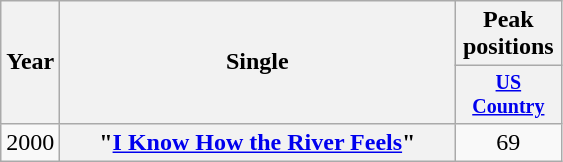<table class="wikitable plainrowheaders" style="text-align:center;">
<tr>
<th rowspan="2">Year</th>
<th rowspan="2" style="width:16em;">Single</th>
<th colspan="1">Peak positions</th>
</tr>
<tr style="font-size:smaller;">
<th width="65"><a href='#'>US Country</a></th>
</tr>
<tr>
<td>2000</td>
<th scope="row">"<a href='#'>I Know How the River Feels</a>"</th>
<td>69</td>
</tr>
</table>
